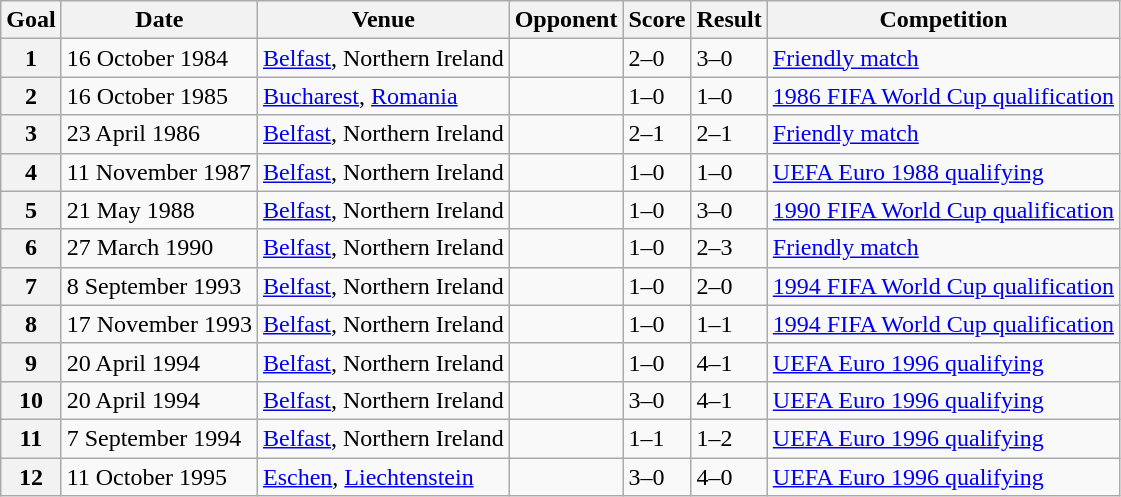<table class="wikitable sortable plainrowheaders">
<tr>
<th>Goal</th>
<th>Date</th>
<th>Venue</th>
<th>Opponent</th>
<th>Score</th>
<th>Result</th>
<th>Competition</th>
</tr>
<tr>
<th scope="row">1</th>
<td>16 October 1984</td>
<td><a href='#'>Belfast</a>, Northern Ireland</td>
<td></td>
<td>2–0</td>
<td>3–0</td>
<td><a href='#'>Friendly match</a></td>
</tr>
<tr>
<th scope="row">2</th>
<td>16 October 1985</td>
<td><a href='#'>Bucharest</a>, <a href='#'>Romania</a></td>
<td></td>
<td>1–0</td>
<td>1–0</td>
<td><a href='#'>1986 FIFA World Cup qualification</a></td>
</tr>
<tr>
<th scope="row">3</th>
<td>23 April 1986</td>
<td><a href='#'>Belfast</a>, Northern Ireland</td>
<td></td>
<td>2–1</td>
<td>2–1</td>
<td><a href='#'>Friendly match</a></td>
</tr>
<tr>
<th scope="row">4</th>
<td>11 November 1987</td>
<td><a href='#'>Belfast</a>, Northern Ireland</td>
<td></td>
<td>1–0</td>
<td>1–0</td>
<td><a href='#'>UEFA Euro 1988 qualifying</a></td>
</tr>
<tr>
<th scope="row">5</th>
<td>21 May 1988</td>
<td><a href='#'>Belfast</a>, Northern Ireland</td>
<td></td>
<td>1–0</td>
<td>3–0</td>
<td><a href='#'>1990 FIFA World Cup qualification</a></td>
</tr>
<tr>
<th scope="row">6</th>
<td>27 March 1990</td>
<td><a href='#'>Belfast</a>, Northern Ireland</td>
<td></td>
<td>1–0</td>
<td>2–3</td>
<td><a href='#'>Friendly match</a></td>
</tr>
<tr>
<th scope="row">7</th>
<td>8 September 1993</td>
<td><a href='#'>Belfast</a>, Northern Ireland</td>
<td></td>
<td>1–0</td>
<td>2–0</td>
<td><a href='#'>1994 FIFA World Cup qualification</a></td>
</tr>
<tr>
<th scope="row">8</th>
<td>17 November 1993</td>
<td><a href='#'>Belfast</a>, Northern Ireland</td>
<td></td>
<td>1–0</td>
<td>1–1</td>
<td><a href='#'>1994 FIFA World Cup qualification</a></td>
</tr>
<tr>
<th scope="row">9</th>
<td>20 April 1994</td>
<td><a href='#'>Belfast</a>, Northern Ireland</td>
<td></td>
<td>1–0</td>
<td>4–1</td>
<td><a href='#'>UEFA Euro 1996 qualifying</a></td>
</tr>
<tr>
<th scope="row">10</th>
<td>20 April 1994</td>
<td><a href='#'>Belfast</a>, Northern Ireland</td>
<td></td>
<td>3–0</td>
<td>4–1</td>
<td><a href='#'>UEFA Euro 1996 qualifying</a></td>
</tr>
<tr>
<th scope="row">11</th>
<td>7 September 1994</td>
<td><a href='#'>Belfast</a>, Northern Ireland</td>
<td></td>
<td>1–1</td>
<td>1–2</td>
<td><a href='#'>UEFA Euro 1996 qualifying</a></td>
</tr>
<tr>
<th scope="row">12</th>
<td>11 October 1995</td>
<td><a href='#'>Eschen</a>, <a href='#'>Liechtenstein</a></td>
<td></td>
<td>3–0</td>
<td>4–0</td>
<td><a href='#'>UEFA Euro 1996 qualifying</a></td>
</tr>
</table>
